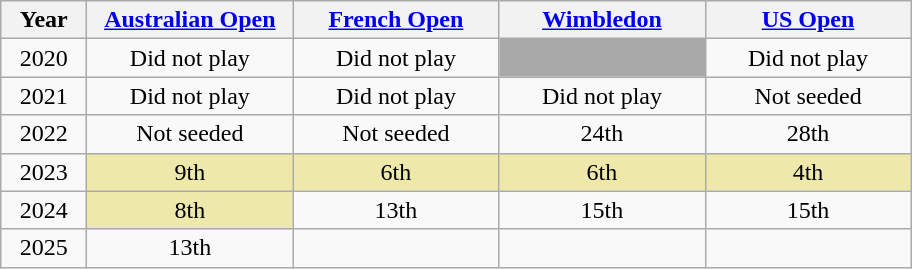<table class="wikitable" style="text-align:center;">
<tr>
<th width="50">Year</th>
<th width="130"><a href='#'>Australian Open</a></th>
<th width="130"><a href='#'>French Open</a></th>
<th width="130"><a href='#'>Wimbledon</a></th>
<th width="130"><a href='#'>US Open</a></th>
</tr>
<tr>
<td>2020</td>
<td>Did not play</td>
<td>Did not play</td>
<td bgcolor="darkgray"></td>
<td>Did not play</td>
</tr>
<tr>
<td>2021</td>
<td>Did not play</td>
<td>Did not play</td>
<td>Did not play</td>
<td>Not seeded</td>
</tr>
<tr>
<td>2022</td>
<td>Not seeded</td>
<td>Not seeded</td>
<td>24th</td>
<td>28th</td>
</tr>
<tr>
<td>2023</td>
<td style=background:#eee8aa>9th</td>
<td style=background:#eee8aa>6th</td>
<td style=background:#eee8aa>6th</td>
<td style=background:#eee8aa>4th</td>
</tr>
<tr>
<td>2024</td>
<td style=background:#eee8aa>8th</td>
<td>13th</td>
<td>15th</td>
<td>15th</td>
</tr>
<tr>
<td>2025</td>
<td>13th</td>
<td></td>
<td></td>
<td></td>
</tr>
</table>
